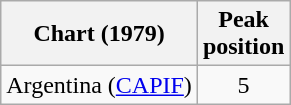<table class="wikitable sortable">
<tr>
<th align="left">Chart (1979)</th>
<th align="left">Peak <br>position</th>
</tr>
<tr>
<td>Argentina (<a href='#'>CAPIF</a>)</td>
<td style="text-align:center;">5</td>
</tr>
</table>
